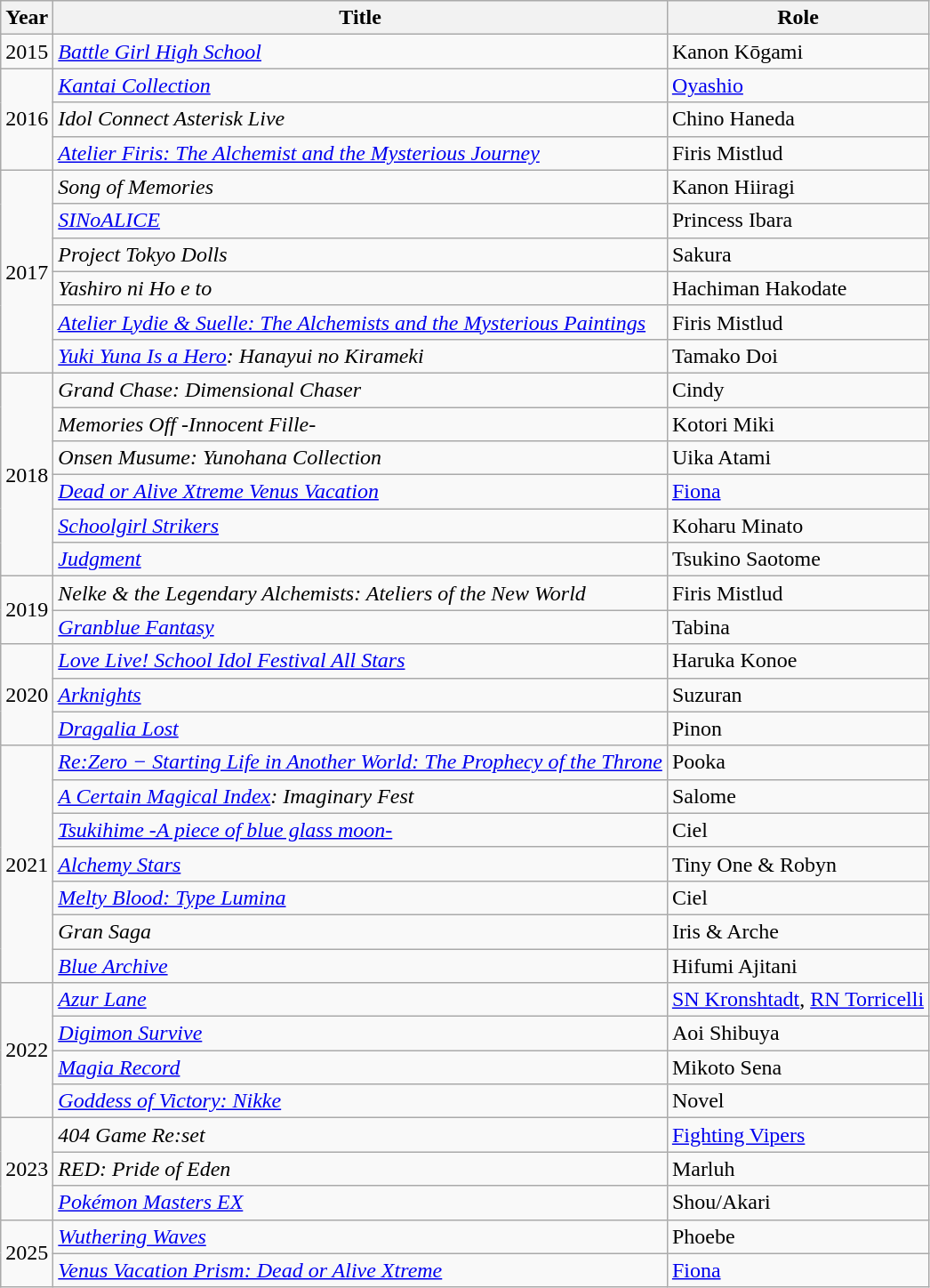<table class="wikitable">
<tr>
<th>Year</th>
<th>Title</th>
<th>Role</th>
</tr>
<tr>
<td>2015</td>
<td><em><a href='#'>Battle Girl High School</a></em></td>
<td>Kanon Kōgami</td>
</tr>
<tr>
<td rowspan="3">2016</td>
<td><em><a href='#'>Kantai Collection</a></em></td>
<td><a href='#'>Oyashio</a></td>
</tr>
<tr>
<td><em>Idol Connect Asterisk Live</em></td>
<td>Chino Haneda</td>
</tr>
<tr>
<td><em><a href='#'>Atelier Firis: The Alchemist and the Mysterious Journey</a></em></td>
<td>Firis Mistlud</td>
</tr>
<tr>
<td rowspan="6">2017</td>
<td><em>Song of Memories</em></td>
<td>Kanon Hiiragi</td>
</tr>
<tr>
<td><em><a href='#'>SINoALICE</a></em></td>
<td>Princess Ibara</td>
</tr>
<tr>
<td><em>Project Tokyo Dolls</em></td>
<td>Sakura</td>
</tr>
<tr>
<td><em>Yashiro ni Ho e to</em></td>
<td>Hachiman Hakodate</td>
</tr>
<tr>
<td><em><a href='#'>Atelier Lydie & Suelle: The Alchemists and the Mysterious Paintings</a></em></td>
<td>Firis Mistlud</td>
</tr>
<tr>
<td><em><a href='#'>Yuki Yuna Is a Hero</a>: Hanayui no Kirameki</em></td>
<td>Tamako Doi</td>
</tr>
<tr>
<td rowspan="6">2018</td>
<td><em>Grand Chase: Dimensional Chaser</em></td>
<td>Cindy</td>
</tr>
<tr>
<td><em>Memories Off -Innocent Fille-</em></td>
<td>Kotori Miki</td>
</tr>
<tr>
<td><em>Onsen Musume: Yunohana Collection</em></td>
<td>Uika Atami</td>
</tr>
<tr>
<td><em><a href='#'>Dead or Alive Xtreme Venus Vacation</a></em></td>
<td><a href='#'>Fiona</a></td>
</tr>
<tr>
<td><em><a href='#'>Schoolgirl Strikers</a></em></td>
<td>Koharu Minato</td>
</tr>
<tr>
<td><em><a href='#'>Judgment</a></em></td>
<td>Tsukino Saotome</td>
</tr>
<tr>
<td rowspan="2">2019</td>
<td><em>Nelke & the Legendary Alchemists: Ateliers of the New World</em></td>
<td>Firis Mistlud</td>
</tr>
<tr>
<td><em><a href='#'>Granblue Fantasy</a></em></td>
<td>Tabina</td>
</tr>
<tr>
<td rowspan="3">2020</td>
<td><em><a href='#'>Love Live! School Idol Festival All Stars</a></em></td>
<td>Haruka Konoe</td>
</tr>
<tr>
<td><em><a href='#'>Arknights</a></em></td>
<td>Suzuran</td>
</tr>
<tr>
<td><em><a href='#'>Dragalia Lost</a></em></td>
<td>Pinon</td>
</tr>
<tr>
<td rowspan="7">2021</td>
<td><em><a href='#'>Re:Zero − Starting Life in Another World: The Prophecy of the Throne</a></em></td>
<td>Pooka</td>
</tr>
<tr>
<td><em><a href='#'>A Certain Magical Index</a>: Imaginary Fest</em></td>
<td>Salome</td>
</tr>
<tr>
<td><em><a href='#'>Tsukihime -A piece of blue glass moon-</a></em></td>
<td>Ciel</td>
</tr>
<tr>
<td><em><a href='#'>Alchemy Stars</a></em></td>
<td>Tiny One & Robyn</td>
</tr>
<tr>
<td><em><a href='#'>Melty Blood: Type Lumina</a></em></td>
<td>Ciel</td>
</tr>
<tr>
<td><em>Gran Saga</em></td>
<td>Iris & Arche</td>
</tr>
<tr>
<td><em><a href='#'>Blue Archive</a></em></td>
<td>Hifumi Ajitani</td>
</tr>
<tr>
<td rowspan="4">2022</td>
<td><em><a href='#'>Azur Lane</a></em></td>
<td><a href='#'>SN Kronshtadt</a>, <a href='#'>RN Torricelli</a></td>
</tr>
<tr>
<td><em><a href='#'>Digimon Survive</a></em></td>
<td>Aoi Shibuya</td>
</tr>
<tr>
<td><em><a href='#'>Magia Record</a></em></td>
<td>Mikoto Sena</td>
</tr>
<tr>
<td><em><a href='#'>Goddess of Victory: Nikke</a></em></td>
<td>Novel</td>
</tr>
<tr>
<td rowspan="3">2023</td>
<td><em>404 Game Re:set</em></td>
<td><a href='#'>Fighting Vipers</a></td>
</tr>
<tr>
<td><em>RED: Pride of Eden</em></td>
<td>Marluh</td>
</tr>
<tr>
<td><em><a href='#'>Pokémon Masters EX</a></em></td>
<td>Shou/Akari</td>
</tr>
<tr>
<td rowspan="2">2025</td>
<td><em><a href='#'>Wuthering Waves</a></em></td>
<td>Phoebe</td>
</tr>
<tr>
<td><em><a href='#'>Venus Vacation Prism: Dead or Alive Xtreme</a></em></td>
<td><a href='#'>Fiona</a></td>
</tr>
</table>
